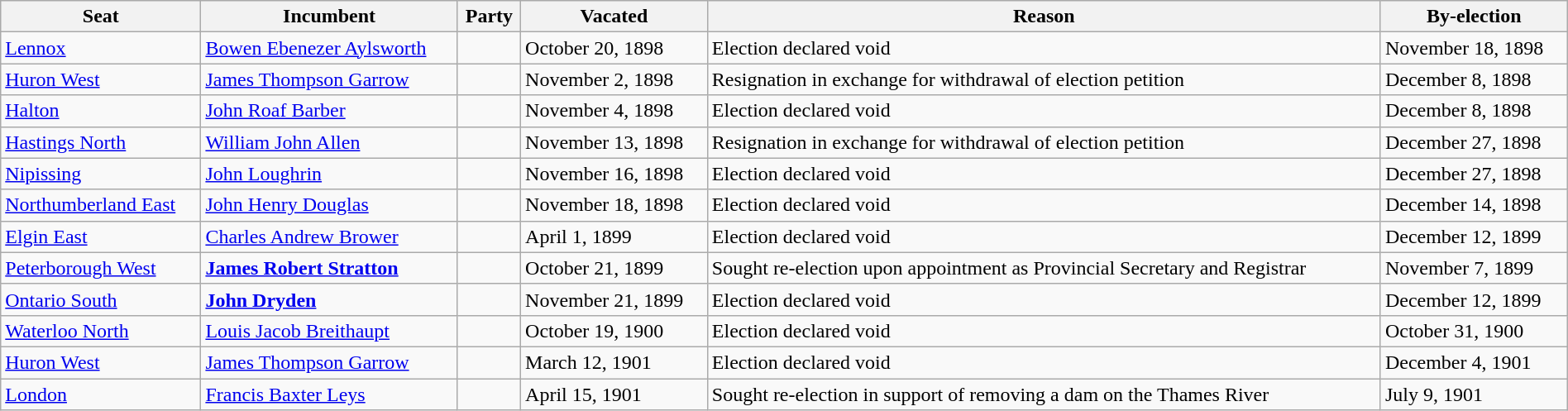<table class=wikitable style="width:100%">
<tr>
<th>Seat</th>
<th>Incumbent</th>
<th>Party</th>
<th>Vacated</th>
<th>Reason</th>
<th>By-election</th>
</tr>
<tr>
<td><a href='#'>Lennox</a></td>
<td><a href='#'>Bowen Ebenezer Aylsworth</a></td>
<td></td>
<td>October 20, 1898</td>
<td>Election declared void</td>
<td>November 18, 1898</td>
</tr>
<tr>
<td><a href='#'>Huron West</a></td>
<td><a href='#'>James Thompson Garrow</a></td>
<td></td>
<td>November 2, 1898</td>
<td>Resignation in exchange for withdrawal of election petition</td>
<td>December 8, 1898</td>
</tr>
<tr>
<td><a href='#'>Halton</a></td>
<td><a href='#'>John Roaf Barber</a></td>
<td></td>
<td>November 4, 1898</td>
<td>Election declared void</td>
<td>December 8, 1898</td>
</tr>
<tr>
<td><a href='#'>Hastings North</a></td>
<td><a href='#'>William John Allen</a></td>
<td></td>
<td>November 13, 1898</td>
<td>Resignation in exchange for withdrawal of election petition</td>
<td>December 27, 1898</td>
</tr>
<tr>
<td><a href='#'>Nipissing</a></td>
<td><a href='#'>John Loughrin</a></td>
<td></td>
<td>November 16, 1898</td>
<td>Election declared void</td>
<td>December 27, 1898</td>
</tr>
<tr>
<td><a href='#'>Northumberland East</a></td>
<td><a href='#'>John Henry Douglas</a></td>
<td></td>
<td>November 18, 1898</td>
<td>Election declared void</td>
<td>December 14, 1898</td>
</tr>
<tr>
<td><a href='#'>Elgin East</a></td>
<td><a href='#'>Charles Andrew Brower</a></td>
<td></td>
<td>April 1, 1899</td>
<td>Election declared void</td>
<td>December 12, 1899</td>
</tr>
<tr>
<td><a href='#'>Peterborough West</a></td>
<td><strong><a href='#'>James Robert Stratton</a></strong></td>
<td></td>
<td>October 21, 1899</td>
<td>Sought re-election upon appointment as Provincial Secretary and Registrar</td>
<td>November 7, 1899</td>
</tr>
<tr>
<td><a href='#'>Ontario South</a></td>
<td><strong><a href='#'>John Dryden</a></strong></td>
<td></td>
<td>November 21, 1899</td>
<td>Election declared void</td>
<td>December 12, 1899</td>
</tr>
<tr>
<td><a href='#'>Waterloo North</a></td>
<td><a href='#'>Louis Jacob Breithaupt</a></td>
<td></td>
<td>October 19, 1900</td>
<td>Election declared void</td>
<td>October 31, 1900</td>
</tr>
<tr>
<td><a href='#'>Huron West</a></td>
<td><a href='#'>James Thompson Garrow</a></td>
<td></td>
<td>March 12, 1901</td>
<td>Election declared void</td>
<td>December 4, 1901</td>
</tr>
<tr>
<td><a href='#'>London</a></td>
<td><a href='#'>Francis Baxter Leys</a></td>
<td></td>
<td>April 15, 1901</td>
<td>Sought re-election in support of removing a dam on the Thames River</td>
<td>July 9, 1901</td>
</tr>
</table>
